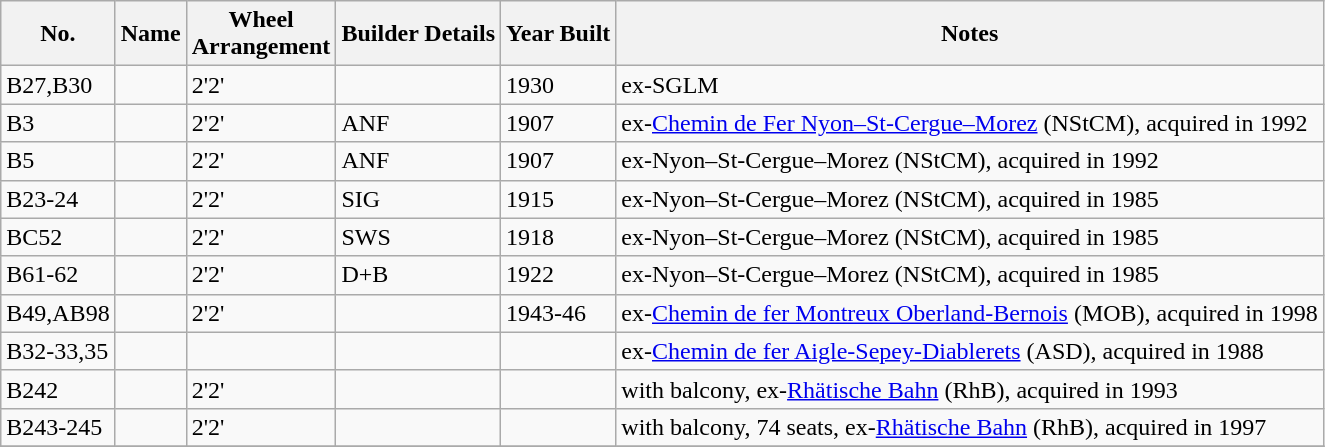<table class="wikitable">
<tr>
<th>No.</th>
<th>Name</th>
<th>Wheel<br> Arrangement</th>
<th>Builder Details</th>
<th>Year Built</th>
<th>Notes</th>
</tr>
<tr>
<td>B27,B30</td>
<td></td>
<td>2'2'</td>
<td></td>
<td>1930</td>
<td>ex-SGLM</td>
</tr>
<tr>
<td>B3</td>
<td></td>
<td>2'2'</td>
<td>ANF</td>
<td>1907</td>
<td>ex-<a href='#'>Chemin de Fer Nyon–St-Cergue–Morez</a> (NStCM), acquired in 1992</td>
</tr>
<tr>
<td>B5</td>
<td></td>
<td>2'2'</td>
<td>ANF</td>
<td>1907</td>
<td>ex-Nyon–St-Cergue–Morez (NStCM), acquired in 1992</td>
</tr>
<tr>
<td>B23-24</td>
<td></td>
<td>2'2'</td>
<td>SIG</td>
<td>1915</td>
<td>ex-Nyon–St-Cergue–Morez (NStCM), acquired in 1985</td>
</tr>
<tr>
<td>BC52</td>
<td></td>
<td>2'2'</td>
<td>SWS</td>
<td>1918</td>
<td>ex-Nyon–St-Cergue–Morez (NStCM), acquired in 1985</td>
</tr>
<tr>
<td>B61-62</td>
<td></td>
<td>2'2'</td>
<td>D+B</td>
<td>1922</td>
<td>ex-Nyon–St-Cergue–Morez (NStCM), acquired in 1985</td>
</tr>
<tr>
<td>B49,AB98</td>
<td></td>
<td>2'2'</td>
<td></td>
<td>1943-46</td>
<td>ex-<a href='#'>Chemin de fer Montreux Oberland-Bernois</a> (MOB), acquired in 1998</td>
</tr>
<tr>
<td>B32-33,35</td>
<td></td>
<td></td>
<td></td>
<td></td>
<td>ex-<a href='#'>Chemin de fer Aigle-Sepey-Diablerets</a> (ASD), acquired in 1988</td>
</tr>
<tr>
<td>B242</td>
<td></td>
<td>2'2'</td>
<td></td>
<td></td>
<td>with balcony, ex-<a href='#'>Rhätische Bahn</a> (RhB), acquired in 1993</td>
</tr>
<tr>
<td>B243-245</td>
<td></td>
<td>2'2'</td>
<td></td>
<td></td>
<td>with balcony, 74 seats, ex-<a href='#'>Rhätische Bahn</a> (RhB), acquired in 1997</td>
</tr>
<tr>
</tr>
</table>
